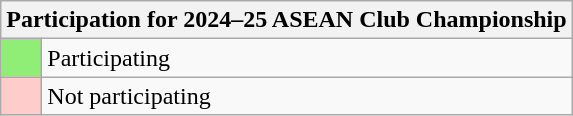<table class="wikitable">
<tr>
<th bgcolor=#f7f8ff colspan=2>Participation for 2024–25 ASEAN Club Championship</th>
</tr>
<tr>
<td bgcolor=#90ee77 width=20></td>
<td>Participating</td>
</tr>
<tr>
<td bgcolor=#ffcccc width=20></td>
<td>Not participating</td>
</tr>
</table>
